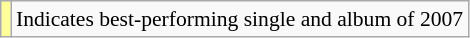<table class="wikitable" style="font-size:90%;">
<tr>
<td style="background-color:#FFFF99"></td>
<td>Indicates best-performing single and album of 2007</td>
</tr>
</table>
